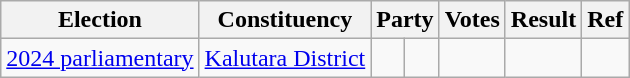<table class="wikitable" style="text-align:left;">
<tr>
<th scope=col>Election</th>
<th scope=col>Constituency</th>
<th scope=col colspan="2">Party</th>
<th scope=col>Votes</th>
<th scope=col>Result</th>
<th scope=col>Ref</th>
</tr>
<tr>
<td><a href='#'>2024 parliamentary</a></td>
<td><a href='#'>Kalutara District</a></td>
<td></td>
<td align=right></td>
<td></td>
<td></td>
</tr>
</table>
